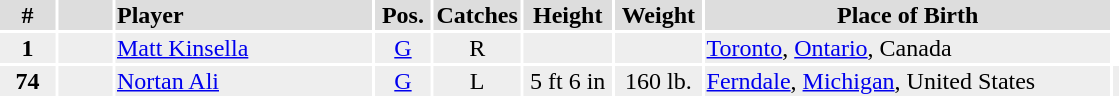<table width=750>
<tr>
<th colspan=8></th>
</tr>
<tr bgcolor="#dddddd">
<th width=5%>#</th>
<th width=5%></th>
<td align=left!!width=35%><strong>Player</strong></td>
<th width=5%><strong>Pos.</strong></th>
<th width=8%><strong>Catches</strong></th>
<th width=8%><strong>Height</strong></th>
<th width=8%><strong>Weight</strong></th>
<th width=37%>Place of Birth</th>
</tr>
<tr bgcolor="#eeeeee">
<td align=center><strong>1</strong></td>
<td align=center></td>
<td><a href='#'>Matt Kinsella</a></td>
<td align=center><a href='#'>G</a></td>
<td align=center>R</td>
<td align=center></td>
<td align=center></td>
<td><a href='#'>Toronto</a>, <a href='#'>Ontario</a>, Canada</td>
</tr>
<tr bgcolor="#eeeeee">
<td align=center><strong>74</strong></td>
<td align=center></td>
<td><a href='#'>Nortan Ali</a></td>
<td align=center><a href='#'>G</a></td>
<td align=center>L</td>
<td align=center>5 ft 6 in</td>
<td align=center>160 lb.</td>
<td><a href='#'>Ferndale</a>, <a href='#'>Michigan</a>, United States</td>
<td></td>
</tr>
</table>
